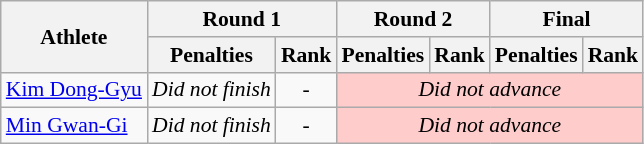<table class=wikitable style="text-align:center; font-size:90%">
<tr>
<th rowspan="2">Athlete</th>
<th colspan="2">Round 1</th>
<th colspan="2">Round 2</th>
<th colspan="2">Final</th>
</tr>
<tr>
<th>Penalties</th>
<th>Rank</th>
<th>Penalties</th>
<th>Rank</th>
<th>Penalties</th>
<th>Rank</th>
</tr>
<tr>
<td align=left><a href='#'>Kim Dong-Gyu</a></td>
<td><em>Did not finish</em></td>
<td>-</td>
<td colspan=4 bgcolor=ffcccc><em>Did not advance</em></td>
</tr>
<tr>
<td align=left><a href='#'>Min Gwan-Gi</a></td>
<td><em>Did not finish</em></td>
<td>-</td>
<td colspan=4 bgcolor=ffcccc><em>Did not advance</em></td>
</tr>
</table>
